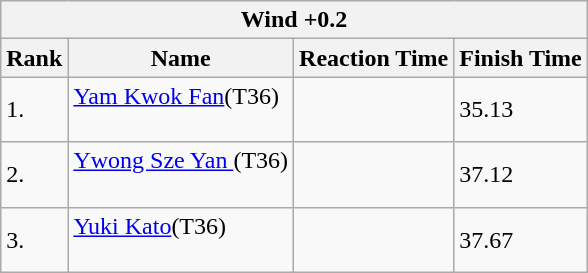<table class="wikitable">
<tr>
<th colspan="4">Wind +0.2</th>
</tr>
<tr>
<th>Rank</th>
<th>Name</th>
<th>Reaction Time</th>
<th>Finish Time</th>
</tr>
<tr>
<td>1.</td>
<td><a href='#'>Yam Kwok Fan</a>(T36)<br><br></td>
<td></td>
<td>35.13</td>
</tr>
<tr>
<td>2.</td>
<td><a href='#'>Ywong Sze Yan </a>(T36)<br><br></td>
<td></td>
<td>37.12</td>
</tr>
<tr>
<td>3.</td>
<td><a href='#'>Yuki Kato</a>(T36)<br><br></td>
<td></td>
<td>37.67</td>
</tr>
</table>
